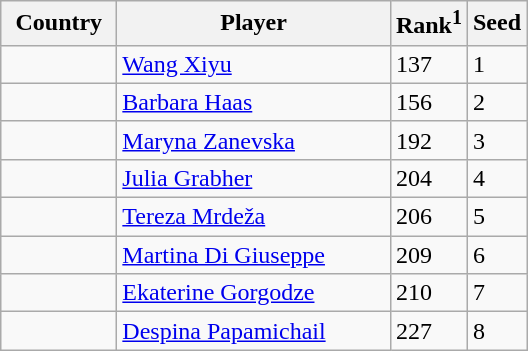<table class="sortable wikitable">
<tr>
<th width="70">Country</th>
<th width="175">Player</th>
<th>Rank<sup>1</sup></th>
<th>Seed</th>
</tr>
<tr>
<td></td>
<td><a href='#'>Wang Xiyu</a></td>
<td>137</td>
<td>1</td>
</tr>
<tr>
<td></td>
<td><a href='#'>Barbara Haas</a></td>
<td>156</td>
<td>2</td>
</tr>
<tr>
<td></td>
<td><a href='#'>Maryna Zanevska</a></td>
<td>192</td>
<td>3</td>
</tr>
<tr>
<td></td>
<td><a href='#'>Julia Grabher</a></td>
<td>204</td>
<td>4</td>
</tr>
<tr>
<td></td>
<td><a href='#'>Tereza Mrdeža</a></td>
<td>206</td>
<td>5</td>
</tr>
<tr>
<td></td>
<td><a href='#'>Martina Di Giuseppe</a></td>
<td>209</td>
<td>6</td>
</tr>
<tr>
<td></td>
<td><a href='#'>Ekaterine Gorgodze</a></td>
<td>210</td>
<td>7</td>
</tr>
<tr>
<td></td>
<td><a href='#'>Despina Papamichail</a></td>
<td>227</td>
<td>8</td>
</tr>
</table>
